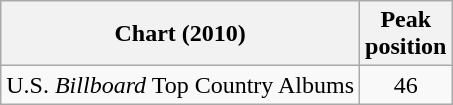<table class="wikitable">
<tr>
<th>Chart (2010)</th>
<th>Peak<br> position</th>
</tr>
<tr>
<td>U.S. <em>Billboard</em> Top Country Albums</td>
<td align="center">46</td>
</tr>
</table>
